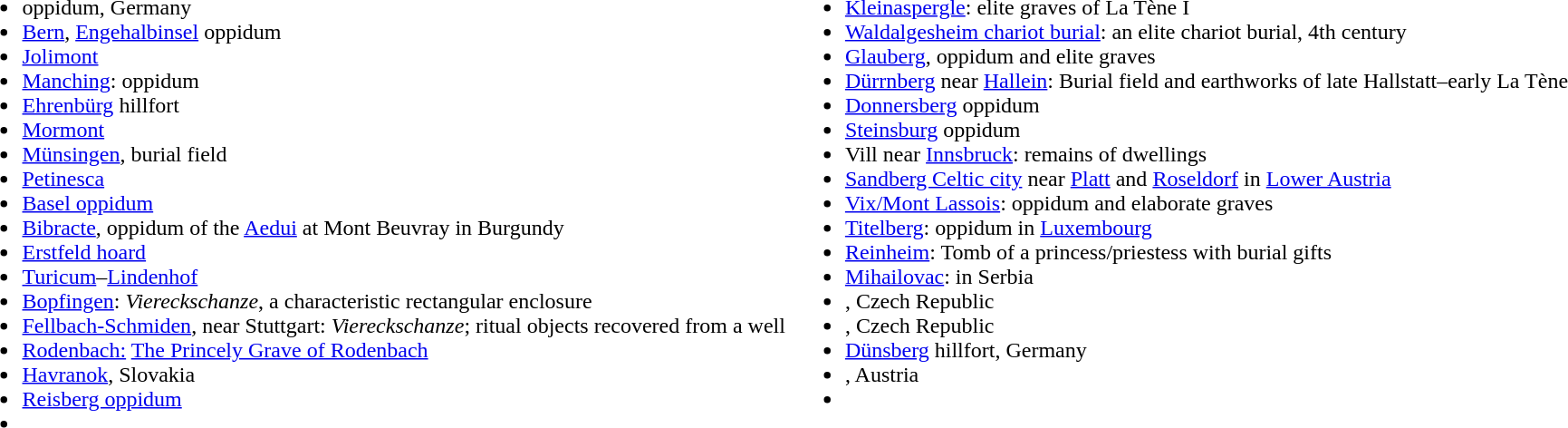<table>
<tr>
<td valign="top"><br><ul><li> oppidum, Germany</li><li><a href='#'>Bern</a>, <a href='#'>Engehalbinsel</a> oppidum</li><li><a href='#'>Jolimont</a></li><li><a href='#'>Manching</a>: oppidum</li><li><a href='#'>Ehrenbürg</a> hillfort</li><li><a href='#'>Mormont</a></li><li><a href='#'>Münsingen</a>, burial field</li><li><a href='#'>Petinesca</a></li><li><a href='#'>Basel oppidum</a></li><li><a href='#'>Bibracte</a>, oppidum of the <a href='#'>Aedui</a> at Mont Beuvray in Burgundy</li><li><a href='#'>Erstfeld hoard</a></li><li><a href='#'>Turicum</a>–<a href='#'>Lindenhof</a></li><li><a href='#'>Bopfingen</a>: <em>Viereckschanze</em>, a characteristic rectangular enclosure</li><li><a href='#'>Fellbach-Schmiden</a>, near Stuttgart: <em>Viereckschanze</em>; ritual objects recovered from a well</li><li><a href='#'>Rodenbach:</a> <a href='#'>The Princely Grave of Rodenbach</a></li><li><a href='#'>Havranok</a>, Slovakia</li><li><a href='#'>Reisberg oppidum</a></li><li></li></ul></td>
<td valign="top"><br><ul><li><a href='#'>Kleinaspergle</a>: elite graves of La Tène I</li><li><a href='#'>Waldalgesheim chariot burial</a>: an elite chariot burial, 4th century</li><li><a href='#'>Glauberg</a>, oppidum and elite graves</li><li><a href='#'>Dürrnberg</a> near <a href='#'>Hallein</a>: Burial field and earthworks of late Hallstatt–early La Tène</li><li><a href='#'>Donnersberg</a> oppidum</li><li><a href='#'>Steinsburg</a> oppidum</li><li>Vill near <a href='#'>Innsbruck</a>: remains of dwellings</li><li><a href='#'>Sandberg Celtic city</a> near <a href='#'>Platt</a> and <a href='#'>Roseldorf</a> in <a href='#'>Lower Austria</a></li><li><a href='#'>Vix/Mont Lassois</a>: oppidum and elaborate graves</li><li><a href='#'>Titelberg</a>: oppidum in <a href='#'>Luxembourg</a></li><li><a href='#'>Reinheim</a>: Tomb of a princess/priestess with burial gifts</li><li><a href='#'>Mihailovac</a>: in Serbia</li><li>, Czech Republic</li><li>, Czech Republic</li><li><a href='#'>Dünsberg</a> hillfort, Germany</li><li>, Austria</li><li></li></ul></td>
</tr>
</table>
